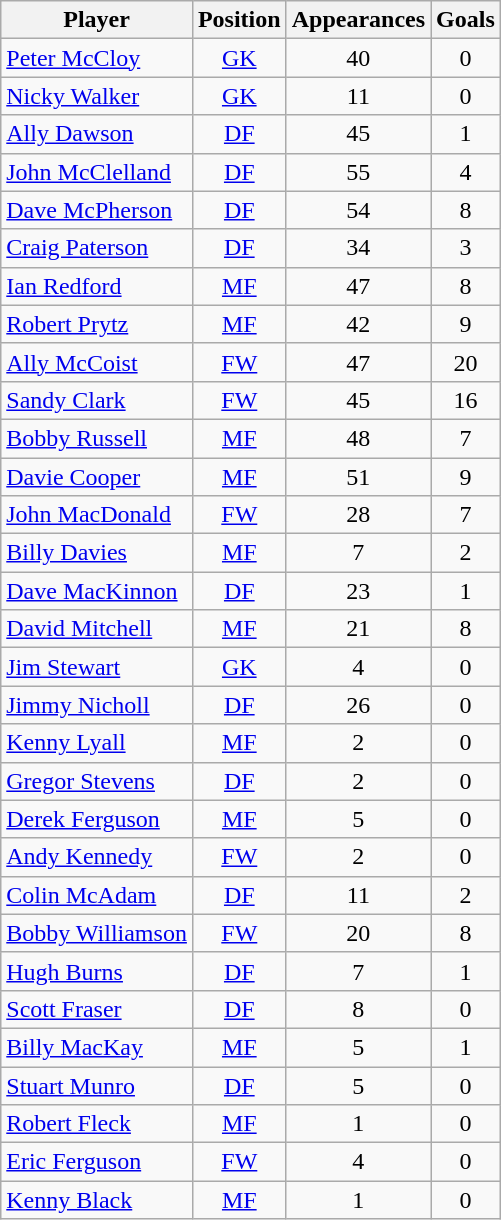<table class="wikitable sortable" style="text-align: center;">
<tr>
<th>Player</th>
<th>Position</th>
<th>Appearances</th>
<th>Goals</th>
</tr>
<tr>
<td align="left"> <a href='#'>Peter McCloy</a></td>
<td><a href='#'>GK</a></td>
<td>40</td>
<td>0</td>
</tr>
<tr>
<td align="left"> <a href='#'>Nicky Walker</a></td>
<td><a href='#'>GK</a></td>
<td>11</td>
<td>0</td>
</tr>
<tr>
<td align="left"> <a href='#'>Ally Dawson</a></td>
<td><a href='#'>DF</a></td>
<td>45</td>
<td>1</td>
</tr>
<tr>
<td align="left"> <a href='#'>John McClelland</a></td>
<td><a href='#'>DF</a></td>
<td>55</td>
<td>4</td>
</tr>
<tr>
<td align="left"> <a href='#'>Dave McPherson</a></td>
<td><a href='#'>DF</a></td>
<td>54</td>
<td>8</td>
</tr>
<tr>
<td align="left"> <a href='#'>Craig Paterson</a></td>
<td><a href='#'>DF</a></td>
<td>34</td>
<td>3</td>
</tr>
<tr>
<td align="left"> <a href='#'>Ian Redford</a></td>
<td><a href='#'>MF</a></td>
<td>47</td>
<td>8</td>
</tr>
<tr>
<td align="left"> <a href='#'>Robert Prytz</a></td>
<td><a href='#'>MF</a></td>
<td>42</td>
<td>9</td>
</tr>
<tr>
<td align="left"> <a href='#'>Ally McCoist</a></td>
<td><a href='#'>FW</a></td>
<td>47</td>
<td>20</td>
</tr>
<tr>
<td align="left"> <a href='#'>Sandy Clark</a></td>
<td><a href='#'>FW</a></td>
<td>45</td>
<td>16</td>
</tr>
<tr>
<td align="left"> <a href='#'>Bobby Russell</a></td>
<td><a href='#'>MF</a></td>
<td>48</td>
<td>7</td>
</tr>
<tr>
<td align="left"> <a href='#'>Davie Cooper</a></td>
<td><a href='#'>MF</a></td>
<td>51</td>
<td>9</td>
</tr>
<tr>
<td align="left"> <a href='#'>John MacDonald</a></td>
<td><a href='#'>FW</a></td>
<td>28</td>
<td>7</td>
</tr>
<tr>
<td align="left"> <a href='#'>Billy Davies</a></td>
<td><a href='#'>MF</a></td>
<td>7</td>
<td>2</td>
</tr>
<tr>
<td align="left"> <a href='#'>Dave MacKinnon</a></td>
<td><a href='#'>DF</a></td>
<td>23</td>
<td>1</td>
</tr>
<tr>
<td align="left"> <a href='#'>David Mitchell</a></td>
<td><a href='#'>MF</a></td>
<td>21</td>
<td>8</td>
</tr>
<tr>
<td align="left"> <a href='#'>Jim Stewart</a></td>
<td><a href='#'>GK</a></td>
<td>4</td>
<td>0</td>
</tr>
<tr>
<td align="left"> <a href='#'>Jimmy Nicholl</a></td>
<td><a href='#'>DF</a></td>
<td>26</td>
<td>0</td>
</tr>
<tr>
<td align="left"> <a href='#'>Kenny Lyall</a></td>
<td><a href='#'>MF</a></td>
<td>2</td>
<td>0</td>
</tr>
<tr>
<td align="left"> <a href='#'>Gregor Stevens</a></td>
<td><a href='#'>DF</a></td>
<td>2</td>
<td>0</td>
</tr>
<tr>
<td align="left"> <a href='#'>Derek Ferguson</a></td>
<td><a href='#'>MF</a></td>
<td>5</td>
<td>0</td>
</tr>
<tr>
<td align="left"> <a href='#'>Andy Kennedy</a></td>
<td><a href='#'>FW</a></td>
<td>2</td>
<td>0</td>
</tr>
<tr>
<td align="left"> <a href='#'>Colin McAdam</a></td>
<td><a href='#'>DF</a></td>
<td>11</td>
<td>2</td>
</tr>
<tr>
<td align="left"> <a href='#'>Bobby Williamson</a></td>
<td><a href='#'>FW</a></td>
<td>20</td>
<td>8</td>
</tr>
<tr>
<td align="left"> <a href='#'>Hugh Burns</a></td>
<td><a href='#'>DF</a></td>
<td>7</td>
<td>1</td>
</tr>
<tr>
<td align="left"> <a href='#'>Scott Fraser</a></td>
<td><a href='#'>DF</a></td>
<td>8</td>
<td>0</td>
</tr>
<tr>
<td align="left"> <a href='#'>Billy MacKay</a></td>
<td><a href='#'>MF</a></td>
<td>5</td>
<td>1</td>
</tr>
<tr>
<td align="left"> <a href='#'>Stuart Munro</a></td>
<td><a href='#'>DF</a></td>
<td>5</td>
<td>0</td>
</tr>
<tr>
<td align="left"> <a href='#'>Robert Fleck</a></td>
<td><a href='#'>MF</a></td>
<td>1</td>
<td>0</td>
</tr>
<tr>
<td align="left"> <a href='#'>Eric Ferguson</a></td>
<td><a href='#'>FW</a></td>
<td>4</td>
<td>0</td>
</tr>
<tr>
<td align="left"> <a href='#'>Kenny Black</a></td>
<td><a href='#'>MF</a></td>
<td>1</td>
<td>0</td>
</tr>
</table>
